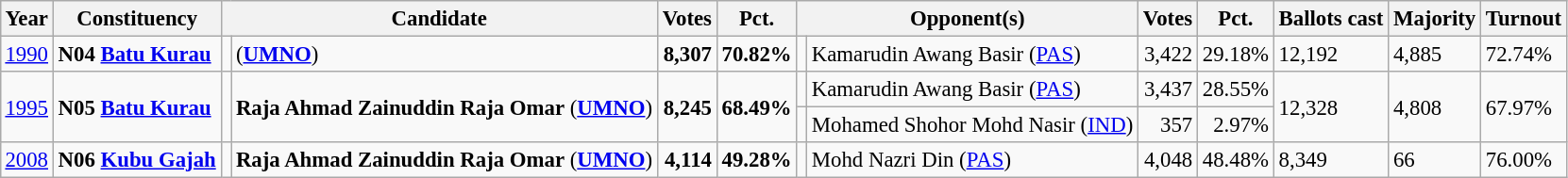<table class="wikitable" style="margin:0.5em ; font-size:95%">
<tr>
<th>Year</th>
<th>Constituency</th>
<th colspan=2>Candidate</th>
<th>Votes</th>
<th>Pct.</th>
<th colspan=2>Opponent(s)</th>
<th>Votes</th>
<th>Pct.</th>
<th>Ballots cast</th>
<th>Majority</th>
<th>Turnout</th>
</tr>
<tr>
<td><a href='#'>1990</a></td>
<td><strong>N04 <a href='#'>Batu Kurau</a></strong></td>
<td></td>
<td> (<a href='#'><strong>UMNO</strong></a>)</td>
<td align=right><strong>8,307</strong></td>
<td><strong>70.82%</strong></td>
<td></td>
<td>Kamarudin Awang Basir (<a href='#'>PAS</a>)</td>
<td align=right>3,422</td>
<td>29.18%</td>
<td>12,192</td>
<td>4,885</td>
<td>72.74%</td>
</tr>
<tr>
<td rowspan=2><a href='#'>1995</a></td>
<td rowspan=2><strong>N05 <a href='#'>Batu Kurau</a></strong></td>
<td rowspan=2 ></td>
<td rowspan=2><strong>Raja Ahmad Zainuddin Raja Omar</strong> (<a href='#'><strong>UMNO</strong></a>)</td>
<td rowspan=2 align=right><strong>8,245</strong></td>
<td rowspan=2><strong>68.49%</strong></td>
<td></td>
<td>Kamarudin Awang Basir (<a href='#'>PAS</a>)</td>
<td align=right>3,437</td>
<td>28.55%</td>
<td rowspan=2>12,328</td>
<td rowspan=2>4,808</td>
<td rowspan=2>67.97%</td>
</tr>
<tr>
<td></td>
<td>Mohamed Shohor Mohd Nasir (<a href='#'>IND</a>)</td>
<td align=right>357</td>
<td align=right>2.97%</td>
</tr>
<tr>
<td><a href='#'>2008</a></td>
<td><strong>N06 <a href='#'>Kubu Gajah</a></strong></td>
<td></td>
<td><strong>Raja Ahmad Zainuddin Raja Omar</strong> (<a href='#'><strong>UMNO</strong></a>)</td>
<td align=right><strong>4,114</strong></td>
<td><strong>49.28%</strong></td>
<td></td>
<td>Mohd Nazri Din (<a href='#'>PAS</a>)</td>
<td align=right>4,048</td>
<td>48.48%</td>
<td>8,349</td>
<td>66</td>
<td>76.00%</td>
</tr>
</table>
